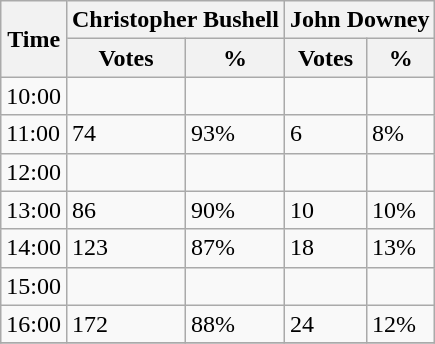<table class="wikitable">
<tr>
<th rowspan="2">Time</th>
<th colspan="2">Christopher Bushell</th>
<th colspan="2">John Downey</th>
</tr>
<tr>
<th>Votes</th>
<th>%</th>
<th>Votes</th>
<th>%</th>
</tr>
<tr>
<td>10:00</td>
<td></td>
<td></td>
<td></td>
<td></td>
</tr>
<tr>
<td>11:00</td>
<td>74</td>
<td>93%</td>
<td>6</td>
<td>8%</td>
</tr>
<tr>
<td>12:00</td>
<td></td>
<td></td>
<td></td>
<td></td>
</tr>
<tr>
<td>13:00</td>
<td>86</td>
<td>90%</td>
<td>10</td>
<td>10%</td>
</tr>
<tr>
<td>14:00</td>
<td>123</td>
<td>87%</td>
<td>18</td>
<td>13%</td>
</tr>
<tr>
<td>15:00</td>
<td></td>
<td></td>
<td></td>
<td></td>
</tr>
<tr>
<td>16:00</td>
<td>172</td>
<td>88%</td>
<td>24</td>
<td>12%</td>
</tr>
<tr>
</tr>
</table>
